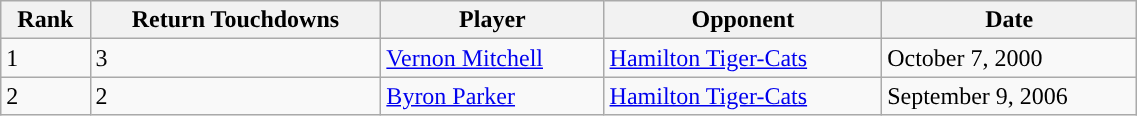<table class="wikitable" style="width:60%;">
<tr>
<th>Rank</th>
<th>Return Touchdowns</th>
<th>Player</th>
<th>Opponent</th>
<th>Date</th>
</tr>
<tr>
<td>1</td>
<td>3</td>
<td><a href='#'>Vernon Mitchell</a></td>
<td><a href='#'>Hamilton Tiger-Cats</a></td>
<td>October 7, 2000</td>
</tr>
<tr>
<td>2</td>
<td>2</td>
<td><a href='#'>Byron Parker</a></td>
<td><a href='#'>Hamilton Tiger-Cats</a></td>
<td>September 9, 2006</td>
</tr>
</table>
